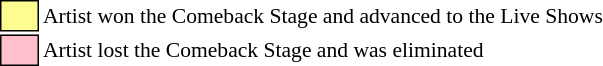<table class="toccolours" style="font-size: 90%; white-space: nowrap;">
<tr>
<td style="background:#fdfc8f; border:1px solid black;">      </td>
<td>Artist won the Comeback Stage and advanced to the Live Shows</td>
</tr>
<tr>
<td style="background:pink; border:1px solid black;">      </td>
<td>Artist lost the Comeback Stage and was eliminated</td>
</tr>
<tr>
</tr>
</table>
